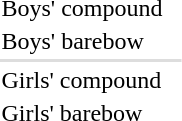<table>
<tr>
<td>Boys' compound</td>
<td></td>
<td></td>
<td></td>
</tr>
<tr>
<td>Boys' barebow</td>
<td></td>
<td></td>
<td></td>
</tr>
<tr bgcolor=#dddddd>
<td colspan=4></td>
</tr>
<tr>
<td>Girls' compound</td>
<td></td>
<td></td>
<td></td>
</tr>
<tr>
<td>Girls' barebow</td>
<td></td>
<td></td>
<td></td>
</tr>
</table>
